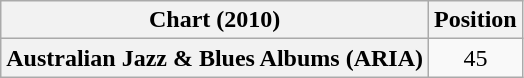<table class="wikitable plainrowheaders" style="text-align:center">
<tr>
<th scope="col">Chart (2010)</th>
<th scope="col">Position</th>
</tr>
<tr>
<th scope="row">Australian Jazz & Blues Albums (ARIA)</th>
<td>45</td>
</tr>
</table>
